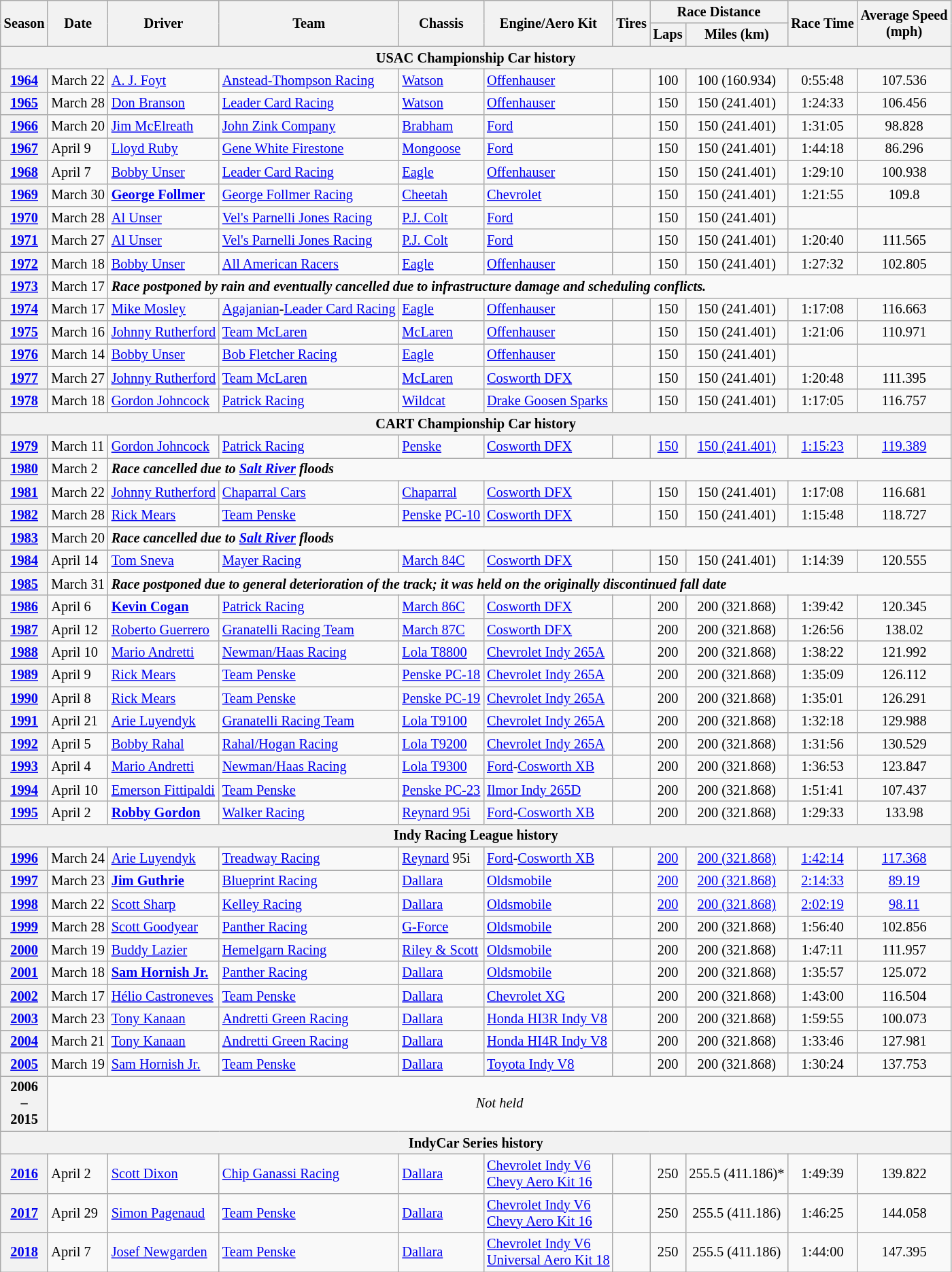<table class="wikitable" style="font-size: 85%;">
<tr>
<th rowspan="2">Season</th>
<th rowspan="2">Date</th>
<th rowspan="2">Driver</th>
<th rowspan="2">Team</th>
<th rowspan="2">Chassis</th>
<th rowspan="2">Engine/Aero Kit</th>
<th rowspan="2">Tires</th>
<th colspan="2">Race Distance</th>
<th rowspan="2">Race Time</th>
<th rowspan="2">Average Speed<br>(mph)</th>
</tr>
<tr>
<th>Laps</th>
<th>Miles (km)</th>
</tr>
<tr>
<th colspan=12>USAC Championship Car history</th>
</tr>
<tr>
<th><a href='#'>1964</a></th>
<td>March 22</td>
<td> <a href='#'>A. J. Foyt</a></td>
<td><a href='#'>Anstead-Thompson Racing</a></td>
<td><a href='#'>Watson</a></td>
<td><a href='#'>Offenhauser</a></td>
<td align="center"></td>
<td align="center">100</td>
<td align="center">100 (160.934)</td>
<td align="center">0:55:48</td>
<td align="center">107.536</td>
</tr>
<tr>
<th><a href='#'>1965</a></th>
<td>March 28</td>
<td> <a href='#'>Don Branson</a></td>
<td><a href='#'>Leader Card Racing</a></td>
<td><a href='#'>Watson</a></td>
<td><a href='#'>Offenhauser</a></td>
<td align="center"></td>
<td align="center">150</td>
<td align="center">150 (241.401)</td>
<td align="center">1:24:33</td>
<td align="center">106.456</td>
</tr>
<tr>
<th><a href='#'>1966</a></th>
<td>March 20</td>
<td> <a href='#'>Jim McElreath</a></td>
<td><a href='#'>John Zink Company</a></td>
<td><a href='#'>Brabham</a></td>
<td><a href='#'>Ford</a></td>
<td align="center"></td>
<td align="center">150</td>
<td align="center">150 (241.401)</td>
<td align="center">1:31:05</td>
<td align="center">98.828</td>
</tr>
<tr>
<th><a href='#'>1967</a></th>
<td>April 9</td>
<td> <a href='#'>Lloyd Ruby</a></td>
<td><a href='#'>Gene White Firestone</a></td>
<td><a href='#'>Mongoose</a></td>
<td><a href='#'>Ford</a></td>
<td align="center"></td>
<td align="center">150</td>
<td align="center">150 (241.401)</td>
<td align="center">1:44:18</td>
<td align="center">86.296</td>
</tr>
<tr>
<th><a href='#'>1968</a></th>
<td>April 7</td>
<td> <a href='#'>Bobby Unser</a></td>
<td><a href='#'>Leader Card Racing</a></td>
<td><a href='#'>Eagle</a></td>
<td><a href='#'>Offenhauser</a></td>
<td align="center"></td>
<td align="center">150</td>
<td align="center">150 (241.401)</td>
<td align="center">1:29:10</td>
<td align="center">100.938</td>
</tr>
<tr>
<th><a href='#'>1969</a></th>
<td>March 30</td>
<td> <strong><a href='#'>George Follmer</a></strong></td>
<td><a href='#'>George Follmer Racing</a></td>
<td><a href='#'>Cheetah</a></td>
<td><a href='#'>Chevrolet</a></td>
<td align="center"></td>
<td align="center">150</td>
<td align="center">150 (241.401)</td>
<td align="center">1:21:55</td>
<td align="center">109.8</td>
</tr>
<tr>
<th><a href='#'>1970</a></th>
<td>March 28</td>
<td> <a href='#'>Al Unser</a></td>
<td><a href='#'>Vel's Parnelli Jones Racing</a></td>
<td><a href='#'>P.J. Colt</a></td>
<td><a href='#'>Ford</a></td>
<td align="center"></td>
<td align="center">150</td>
<td align="center">150 (241.401)</td>
<td align="center"></td>
<td align="center"></td>
</tr>
<tr>
<th><a href='#'>1971</a></th>
<td>March 27</td>
<td> <a href='#'>Al Unser</a></td>
<td><a href='#'>Vel's Parnelli Jones Racing</a></td>
<td><a href='#'>P.J. Colt</a></td>
<td><a href='#'>Ford</a></td>
<td align="center"></td>
<td align="center">150</td>
<td align="center">150 (241.401)</td>
<td align="center">1:20:40</td>
<td align="center">111.565</td>
</tr>
<tr>
<th><a href='#'>1972</a></th>
<td>March 18</td>
<td> <a href='#'>Bobby Unser</a></td>
<td><a href='#'>All American Racers</a></td>
<td><a href='#'>Eagle</a></td>
<td><a href='#'>Offenhauser</a></td>
<td align="center"></td>
<td align="center">150</td>
<td align="center">150 (241.401)</td>
<td align="center">1:27:32</td>
<td align="center">102.805</td>
</tr>
<tr>
<th><a href='#'>1973</a></th>
<td>March 17</td>
<td colspan=9><strong><em>Race postponed by rain and eventually cancelled due to infrastructure damage and scheduling conflicts.</em></strong></td>
</tr>
<tr>
<th><a href='#'>1974</a></th>
<td>March 17</td>
<td> <a href='#'>Mike Mosley</a></td>
<td><a href='#'>Agajanian</a>-<a href='#'>Leader Card Racing</a></td>
<td><a href='#'>Eagle</a></td>
<td><a href='#'>Offenhauser</a></td>
<td align="center"></td>
<td align="center">150</td>
<td align="center">150 (241.401)</td>
<td align="center">1:17:08</td>
<td align="center">116.663</td>
</tr>
<tr>
<th><a href='#'>1975</a></th>
<td>March 16</td>
<td> <a href='#'>Johnny Rutherford</a></td>
<td><a href='#'>Team McLaren</a></td>
<td><a href='#'>McLaren</a></td>
<td><a href='#'>Offenhauser</a></td>
<td align="center"></td>
<td align="center">150</td>
<td align="center">150 (241.401)</td>
<td align="center">1:21:06</td>
<td align="center">110.971</td>
</tr>
<tr>
<th><a href='#'>1976</a></th>
<td>March 14</td>
<td> <a href='#'>Bobby Unser</a></td>
<td><a href='#'>Bob Fletcher Racing</a></td>
<td><a href='#'>Eagle</a></td>
<td><a href='#'>Offenhauser</a></td>
<td align="center"></td>
<td align="center">150</td>
<td align="center">150 (241.401)</td>
<td align="center"></td>
<td align="center"></td>
</tr>
<tr>
<th><a href='#'>1977</a></th>
<td>March 27</td>
<td> <a href='#'>Johnny Rutherford</a></td>
<td><a href='#'>Team McLaren</a></td>
<td><a href='#'>McLaren</a></td>
<td><a href='#'>Cosworth DFX</a></td>
<td align="center"></td>
<td align="center">150</td>
<td align="center">150 (241.401)</td>
<td align="center">1:20:48</td>
<td align="center">111.395</td>
</tr>
<tr>
<th><a href='#'>1978</a></th>
<td>March 18</td>
<td> <a href='#'>Gordon Johncock</a></td>
<td><a href='#'>Patrick Racing</a></td>
<td><a href='#'>Wildcat</a></td>
<td><a href='#'>Drake Goosen Sparks</a></td>
<td align="center"></td>
<td align="center">150</td>
<td align="center">150 (241.401)</td>
<td align="center">1:17:05</td>
<td align="center">116.757</td>
</tr>
<tr>
<th colspan=12>CART Championship Car history</th>
</tr>
<tr>
<th><a href='#'>1979</a></th>
<td>March 11</td>
<td> <a href='#'>Gordon Johncock</a></td>
<td><a href='#'>Patrick Racing</a></td>
<td><a href='#'>Penske</a></td>
<td><a href='#'>Cosworth DFX</a></td>
<td align="center"></td>
<td align="center"><a href='#'>150</a></td>
<td align="center"><a href='#'>150 (241.401)</a></td>
<td align="center"><a href='#'>1:15:23</a></td>
<td align="center"><a href='#'>119.389</a></td>
</tr>
<tr>
<th><a href='#'>1980</a></th>
<td>March 2</td>
<td colspan=9><strong><em>Race cancelled due to <a href='#'>Salt River</a> floods</em></strong></td>
</tr>
<tr>
<th><a href='#'>1981</a></th>
<td>March 22</td>
<td> <a href='#'>Johnny Rutherford</a></td>
<td><a href='#'>Chaparral Cars</a></td>
<td><a href='#'>Chaparral</a></td>
<td><a href='#'>Cosworth DFX</a></td>
<td align="center"></td>
<td align="center">150</td>
<td align="center">150 (241.401)</td>
<td align="center">1:17:08</td>
<td align="center">116.681</td>
</tr>
<tr>
<th><a href='#'>1982</a></th>
<td>March 28</td>
<td> <a href='#'>Rick Mears</a></td>
<td><a href='#'>Team Penske</a></td>
<td><a href='#'>Penske</a> <a href='#'>PC-10</a></td>
<td><a href='#'>Cosworth DFX</a></td>
<td align="center"></td>
<td align="center">150</td>
<td align="center">150 (241.401)</td>
<td align="center">1:15:48</td>
<td align="center">118.727</td>
</tr>
<tr>
<th><a href='#'>1983</a></th>
<td>March 20</td>
<td colspan=9><strong><em>Race cancelled due to <a href='#'>Salt River</a> floods</em></strong></td>
</tr>
<tr>
<th><a href='#'>1984</a></th>
<td>April 14</td>
<td> <a href='#'>Tom Sneva</a></td>
<td><a href='#'>Mayer Racing</a></td>
<td><a href='#'>March 84C</a></td>
<td><a href='#'>Cosworth DFX</a></td>
<td align="center"></td>
<td align="center">150</td>
<td align="center">150 (241.401)</td>
<td align="center">1:14:39</td>
<td align="center">120.555</td>
</tr>
<tr>
<th><a href='#'>1985</a></th>
<td>March 31</td>
<td colspan=9><strong><em>Race postponed due to general deterioration of the track; it was held on the originally discontinued fall date</em></strong></td>
</tr>
<tr>
<th><a href='#'>1986</a></th>
<td>April 6</td>
<td> <strong><a href='#'>Kevin Cogan</a></strong></td>
<td><a href='#'>Patrick Racing</a></td>
<td><a href='#'>March 86C</a></td>
<td><a href='#'>Cosworth DFX</a></td>
<td align="center"></td>
<td align="center">200</td>
<td align="center">200 (321.868)</td>
<td align="center">1:39:42</td>
<td align="center">120.345</td>
</tr>
<tr>
<th><a href='#'>1987</a></th>
<td>April 12</td>
<td> <a href='#'>Roberto Guerrero</a></td>
<td><a href='#'>Granatelli Racing Team</a></td>
<td><a href='#'>March 87C</a></td>
<td><a href='#'>Cosworth DFX</a></td>
<td align="center"></td>
<td align="center">200</td>
<td align="center">200 (321.868)</td>
<td align="center">1:26:56</td>
<td align="center">138.02</td>
</tr>
<tr>
<th><a href='#'>1988</a></th>
<td>April 10</td>
<td> <a href='#'>Mario Andretti</a></td>
<td><a href='#'>Newman/Haas Racing</a></td>
<td><a href='#'>Lola T8800</a></td>
<td><a href='#'>Chevrolet Indy 265A</a></td>
<td align="center"></td>
<td align="center">200</td>
<td align="center">200 (321.868)</td>
<td align="center">1:38:22</td>
<td align="center">121.992</td>
</tr>
<tr>
<th><a href='#'>1989</a></th>
<td>April 9</td>
<td> <a href='#'>Rick Mears</a></td>
<td><a href='#'>Team Penske</a></td>
<td><a href='#'>Penske PC-18</a></td>
<td><a href='#'>Chevrolet Indy 265A</a></td>
<td align="center"></td>
<td align="center">200</td>
<td align="center">200 (321.868)</td>
<td align="center">1:35:09</td>
<td align="center">126.112</td>
</tr>
<tr>
<th><a href='#'>1990</a></th>
<td>April 8</td>
<td> <a href='#'>Rick Mears</a></td>
<td><a href='#'>Team Penske</a></td>
<td><a href='#'>Penske PC-19</a></td>
<td><a href='#'>Chevrolet Indy 265A</a></td>
<td align="center"></td>
<td align="center">200</td>
<td align="center">200 (321.868)</td>
<td align="center">1:35:01</td>
<td align="center">126.291</td>
</tr>
<tr>
<th><a href='#'>1991</a></th>
<td>April 21</td>
<td> <a href='#'>Arie Luyendyk</a></td>
<td><a href='#'>Granatelli Racing Team</a></td>
<td><a href='#'>Lola T9100</a></td>
<td><a href='#'>Chevrolet Indy 265A</a></td>
<td align="center"></td>
<td align="center">200</td>
<td align="center">200 (321.868)</td>
<td align="center">1:32:18</td>
<td align="center">129.988</td>
</tr>
<tr>
<th><a href='#'>1992</a></th>
<td>April 5</td>
<td> <a href='#'>Bobby Rahal</a></td>
<td><a href='#'>Rahal/Hogan Racing</a></td>
<td><a href='#'>Lola T9200</a></td>
<td><a href='#'>Chevrolet Indy 265A</a></td>
<td align="center"></td>
<td align="center">200</td>
<td align="center">200 (321.868)</td>
<td align="center">1:31:56</td>
<td align="center">130.529</td>
</tr>
<tr>
<th><a href='#'>1993</a></th>
<td>April 4</td>
<td> <a href='#'>Mario Andretti</a></td>
<td><a href='#'>Newman/Haas Racing</a></td>
<td><a href='#'>Lola T9300</a></td>
<td><a href='#'>Ford</a>-<a href='#'>Cosworth XB</a></td>
<td align="center"></td>
<td align="center">200</td>
<td align="center">200 (321.868)</td>
<td align="center">1:36:53</td>
<td align="center">123.847</td>
</tr>
<tr>
<th><a href='#'>1994</a></th>
<td>April 10</td>
<td> <a href='#'>Emerson Fittipaldi</a></td>
<td><a href='#'>Team Penske</a></td>
<td><a href='#'>Penske PC-23</a></td>
<td><a href='#'>Ilmor Indy 265D</a></td>
<td align="center"></td>
<td align="center">200</td>
<td align="center">200 (321.868)</td>
<td align="center">1:51:41</td>
<td align="center">107.437</td>
</tr>
<tr>
<th><a href='#'>1995</a></th>
<td>April 2</td>
<td> <strong><a href='#'>Robby Gordon</a></strong></td>
<td><a href='#'>Walker Racing</a></td>
<td><a href='#'>Reynard 95i</a></td>
<td><a href='#'>Ford</a>-<a href='#'>Cosworth XB</a></td>
<td align="center"></td>
<td align="center">200</td>
<td align="center">200 (321.868)</td>
<td align="center">1:29:33</td>
<td align="center">133.98</td>
</tr>
<tr>
<th colspan=12>Indy Racing League history</th>
</tr>
<tr>
<th><a href='#'>1996</a></th>
<td>March 24</td>
<td> <a href='#'>Arie Luyendyk</a></td>
<td><a href='#'>Treadway Racing</a></td>
<td><a href='#'>Reynard</a> 95i</td>
<td><a href='#'>Ford</a>-<a href='#'>Cosworth XB</a></td>
<td align="center"></td>
<td align="center"><a href='#'>200</a></td>
<td align="center"><a href='#'>200 (321.868)</a></td>
<td align="center"><a href='#'>1:42:14</a></td>
<td align="center"><a href='#'>117.368</a></td>
</tr>
<tr>
<th><a href='#'>1997</a></th>
<td>March 23</td>
<td> <strong><a href='#'>Jim Guthrie</a></strong></td>
<td><a href='#'>Blueprint Racing</a></td>
<td><a href='#'>Dallara</a></td>
<td><a href='#'>Oldsmobile</a></td>
<td align="center"></td>
<td align="center"><a href='#'>200</a></td>
<td align="center"><a href='#'>200 (321.868)</a></td>
<td align="center"><a href='#'>2:14:33</a></td>
<td align="center"><a href='#'>89.19</a></td>
</tr>
<tr>
<th><a href='#'>1998</a></th>
<td>March 22</td>
<td> <a href='#'>Scott Sharp</a></td>
<td><a href='#'>Kelley Racing</a></td>
<td><a href='#'>Dallara</a></td>
<td><a href='#'>Oldsmobile</a></td>
<td align="center"></td>
<td align="center"><a href='#'>200</a></td>
<td align="center"><a href='#'>200 (321.868)</a></td>
<td align="center"><a href='#'>2:02:19</a></td>
<td align="center"><a href='#'>98.11</a></td>
</tr>
<tr>
<th><a href='#'>1999</a></th>
<td>March 28</td>
<td> <a href='#'>Scott Goodyear</a></td>
<td><a href='#'>Panther Racing</a></td>
<td><a href='#'>G-Force</a></td>
<td><a href='#'>Oldsmobile</a></td>
<td align="center"></td>
<td align="center">200</td>
<td align="center">200 (321.868)</td>
<td align="center">1:56:40</td>
<td align="center">102.856</td>
</tr>
<tr>
<th><a href='#'>2000</a></th>
<td>March 19</td>
<td> <a href='#'>Buddy Lazier</a></td>
<td><a href='#'>Hemelgarn Racing</a></td>
<td><a href='#'>Riley & Scott</a></td>
<td><a href='#'>Oldsmobile</a></td>
<td align="center"></td>
<td align="center">200</td>
<td align="center">200 (321.868)</td>
<td align="center">1:47:11</td>
<td align="center">111.957</td>
</tr>
<tr>
<th><a href='#'>2001</a></th>
<td>March 18</td>
<td> <strong><a href='#'>Sam Hornish Jr.</a></strong></td>
<td><a href='#'>Panther Racing</a></td>
<td><a href='#'>Dallara</a></td>
<td><a href='#'>Oldsmobile</a></td>
<td align="center"></td>
<td align="center">200</td>
<td align="center">200 (321.868)</td>
<td align="center">1:35:57</td>
<td align="center">125.072</td>
</tr>
<tr>
<th><a href='#'>2002</a></th>
<td>March 17</td>
<td> <a href='#'>Hélio Castroneves</a></td>
<td><a href='#'>Team Penske</a></td>
<td><a href='#'>Dallara</a></td>
<td><a href='#'>Chevrolet XG</a></td>
<td align="center"></td>
<td align="center">200</td>
<td align="center">200 (321.868)</td>
<td align="center">1:43:00</td>
<td align="center">116.504</td>
</tr>
<tr>
<th><a href='#'>2003</a></th>
<td>March 23</td>
<td> <a href='#'>Tony Kanaan</a></td>
<td><a href='#'>Andretti Green Racing</a></td>
<td><a href='#'>Dallara</a></td>
<td><a href='#'>Honda HI3R Indy V8</a></td>
<td align="center"></td>
<td align="center">200</td>
<td align="center">200 (321.868)</td>
<td align="center">1:59:55</td>
<td align="center">100.073</td>
</tr>
<tr>
<th><a href='#'>2004</a></th>
<td>March 21</td>
<td> <a href='#'>Tony Kanaan</a></td>
<td><a href='#'>Andretti Green Racing</a></td>
<td><a href='#'>Dallara</a></td>
<td><a href='#'>Honda HI4R Indy V8</a></td>
<td align="center"></td>
<td align="center">200</td>
<td align="center">200 (321.868)</td>
<td align="center">1:33:46</td>
<td align="center">127.981</td>
</tr>
<tr>
<th><a href='#'>2005</a></th>
<td>March 19</td>
<td> <a href='#'>Sam Hornish Jr.</a></td>
<td><a href='#'>Team Penske</a></td>
<td><a href='#'>Dallara</a></td>
<td><a href='#'>Toyota Indy V8</a></td>
<td align="center"></td>
<td align="center">200</td>
<td align="center">200 (321.868)</td>
<td align="center">1:30:24</td>
<td align="center">137.753</td>
</tr>
<tr>
<th align=center>2006<br>–<br>2015</th>
<td colspan=12 align=center><em>Not held</em></td>
</tr>
<tr>
<th colspan=12>IndyCar Series history</th>
</tr>
<tr>
<th><a href='#'>2016</a></th>
<td>April 2</td>
<td> <a href='#'>Scott Dixon</a></td>
<td><a href='#'>Chip Ganassi Racing</a></td>
<td><a href='#'>Dallara</a></td>
<td><a href='#'>Chevrolet Indy V6</a><br><a href='#'>Chevy Aero Kit 16</a></td>
<td align="center"></td>
<td align="center">250</td>
<td align="center">255.5 (411.186)*</td>
<td align="center">1:49:39</td>
<td align="center">139.822</td>
</tr>
<tr>
<th><a href='#'>2017</a></th>
<td>April 29</td>
<td> <a href='#'>Simon Pagenaud</a></td>
<td><a href='#'>Team Penske</a></td>
<td><a href='#'>Dallara</a></td>
<td><a href='#'>Chevrolet Indy V6</a><br><a href='#'>Chevy Aero Kit 16</a></td>
<td align="center"></td>
<td align="center">250</td>
<td align="center">255.5 (411.186)</td>
<td align="center">1:46:25</td>
<td align="center">144.058</td>
</tr>
<tr>
<th><a href='#'>2018</a></th>
<td>April 7</td>
<td> <a href='#'>Josef Newgarden</a></td>
<td><a href='#'>Team Penske</a></td>
<td><a href='#'>Dallara</a></td>
<td><a href='#'>Chevrolet Indy V6</a><br><a href='#'>Universal Aero Kit 18</a></td>
<td align="center"></td>
<td align="center">250</td>
<td align="center">255.5 (411.186)</td>
<td align="center">1:44:00</td>
<td align="center">147.395</td>
</tr>
</table>
